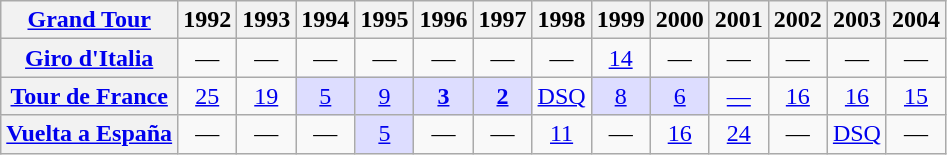<table class="wikitable plainrowheaders">
<tr>
<th scope="col"><a href='#'>Grand Tour</a></th>
<th scope="col">1992</th>
<th scope="col">1993</th>
<th scope="col">1994</th>
<th scope="col">1995</th>
<th scope="col">1996</th>
<th scope="col">1997</th>
<th scope="col">1998</th>
<th scope="col">1999</th>
<th scope="col">2000</th>
<th scope="col">2001</th>
<th scope="col">2002</th>
<th scope="col">2003</th>
<th scope="col">2004</th>
</tr>
<tr style="text-align:center;">
<th scope="row"> <a href='#'>Giro d'Italia</a></th>
<td>—</td>
<td>—</td>
<td>—</td>
<td>—</td>
<td>—</td>
<td>—</td>
<td>—</td>
<td style="text-align:center;"><a href='#'>14</a></td>
<td>—</td>
<td>—</td>
<td>—</td>
<td>—</td>
<td>—</td>
</tr>
<tr style="text-align:center;">
<th scope="row"> <a href='#'>Tour de France</a></th>
<td style="text-align:center;"><a href='#'>25</a></td>
<td style="text-align:center;"><a href='#'>19</a></td>
<td style="text-align:center; background:#ddf;"><a href='#'>5</a></td>
<td style="text-align:center; background:#ddf;"><a href='#'>9</a></td>
<td style="text-align:center; background:#ddf;"><a href='#'><strong>3</strong></a></td>
<td style="text-align:center; background:#ddf;"><a href='#'><strong>2</strong></a></td>
<td style="text-align:center;"><a href='#'>DSQ</a></td>
<td style="text-align:center; background:#ddf;"><a href='#'>8</a></td>
<td style="text-align:center; background:#ddf;"><a href='#'>6</a></td>
<td style="text-align:center;"><a href='#'>—</a></td>
<td style="text-align:center;"><a href='#'>16</a></td>
<td style="text-align:center;"><a href='#'>16</a></td>
<td style="text-align:center;"><a href='#'>15</a></td>
</tr>
<tr style="text-align:center;">
<th scope="row"> <a href='#'>Vuelta a España</a></th>
<td>—</td>
<td>—</td>
<td>—</td>
<td style="text-align:center; background:#ddf;"><a href='#'>5</a></td>
<td>—</td>
<td>—</td>
<td style="text-align:center;"><a href='#'>11</a></td>
<td>—</td>
<td style="text-align:center;"><a href='#'>16</a></td>
<td style="text-align:center;"><a href='#'>24</a></td>
<td>—</td>
<td style="text-align:center;"><a href='#'>DSQ</a></td>
<td>—</td>
</tr>
</table>
